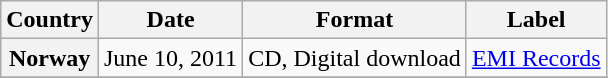<table class="wikitable plainrowheaders">
<tr>
<th scope="col">Country</th>
<th scope="col">Date</th>
<th scope="col">Format</th>
<th scope="col">Label</th>
</tr>
<tr>
<th scope="row">Norway</th>
<td>June 10, 2011</td>
<td>CD, Digital download</td>
<td><a href='#'>EMI Records</a></td>
</tr>
<tr>
</tr>
</table>
